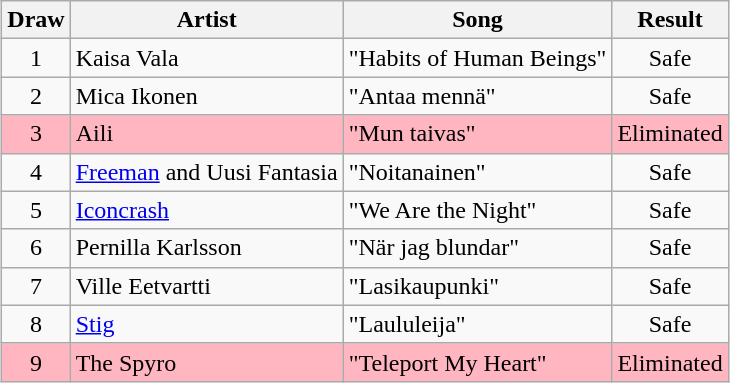<table class="sortable wikitable" style="margin: 1em auto 1em auto; text-align:center;">
<tr>
<th>Draw</th>
<th>Artist</th>
<th>Song</th>
<th>Result</th>
</tr>
<tr>
<td>1</td>
<td align="left">Kaisa Vala</td>
<td align="left">"Habits of Human Beings"</td>
<td>Safe</td>
</tr>
<tr>
<td>2</td>
<td align="left">Mica Ikonen</td>
<td align="left">"Antaa mennä"</td>
<td>Safe</td>
</tr>
<tr style="background:lightpink;">
<td>3</td>
<td align="left">Aili</td>
<td align="left">"Mun taivas"</td>
<td>Eliminated</td>
</tr>
<tr>
<td>4</td>
<td align="left"><a href='#'>Freeman</a> and Uusi Fantasia</td>
<td align="left">"Noitanainen"</td>
<td>Safe</td>
</tr>
<tr>
<td>5</td>
<td align="left"><a href='#'>Iconcrash</a></td>
<td align="left">"We Are the Night"</td>
<td>Safe</td>
</tr>
<tr>
<td>6</td>
<td align="left">Pernilla Karlsson</td>
<td align="left">"När jag blundar"</td>
<td>Safe</td>
</tr>
<tr>
<td>7</td>
<td align="left">Ville Eetvartti</td>
<td align="left">"Lasikaupunki"</td>
<td>Safe</td>
</tr>
<tr>
<td>8</td>
<td align="left"><a href='#'>Stig</a></td>
<td align="left">"Laululeija"</td>
<td>Safe</td>
</tr>
<tr style="background:lightpink;">
<td>9</td>
<td align="left">The Spyro</td>
<td align="left">"Teleport My Heart"</td>
<td>Eliminated</td>
</tr>
</table>
